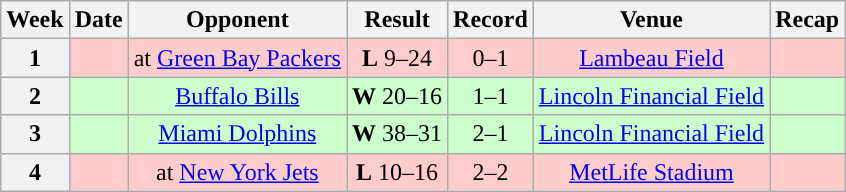<table class="wikitable" style="text-align:center">
<tr>
<th>Week</th>
<th>Date</th>
<th>Opponent</th>
<th>Result</th>
<th>Record</th>
<th>Venue</th>
<th>Recap</th>
</tr>
<tr style="background:#fcc">
<th>1</th>
<td></td>
<td>at <a href='#'>Green Bay Packers</a></td>
<td><strong>L</strong> 9–24</td>
<td>0–1</td>
<td><a href='#'>Lambeau Field</a></td>
<td></td>
</tr>
<tr style="background:#cfc">
<th>2</th>
<td></td>
<td><a href='#'>Buffalo Bills</a></td>
<td><strong>W</strong> 20–16</td>
<td>1–1</td>
<td><a href='#'>Lincoln Financial Field</a></td>
<td></td>
</tr>
<tr style="background:#cfc">
<th>3</th>
<td></td>
<td><a href='#'>Miami Dolphins</a></td>
<td><strong>W</strong> 38–31</td>
<td>2–1</td>
<td><a href='#'>Lincoln Financial Field</a></td>
<td></td>
</tr>
<tr style="background:#fcc">
<th>4</th>
<td></td>
<td>at <a href='#'>New York Jets</a></td>
<td><strong>L</strong> 10–16</td>
<td>2–2</td>
<td><a href='#'>MetLife Stadium</a></td>
<td></td>
</tr>
</table>
